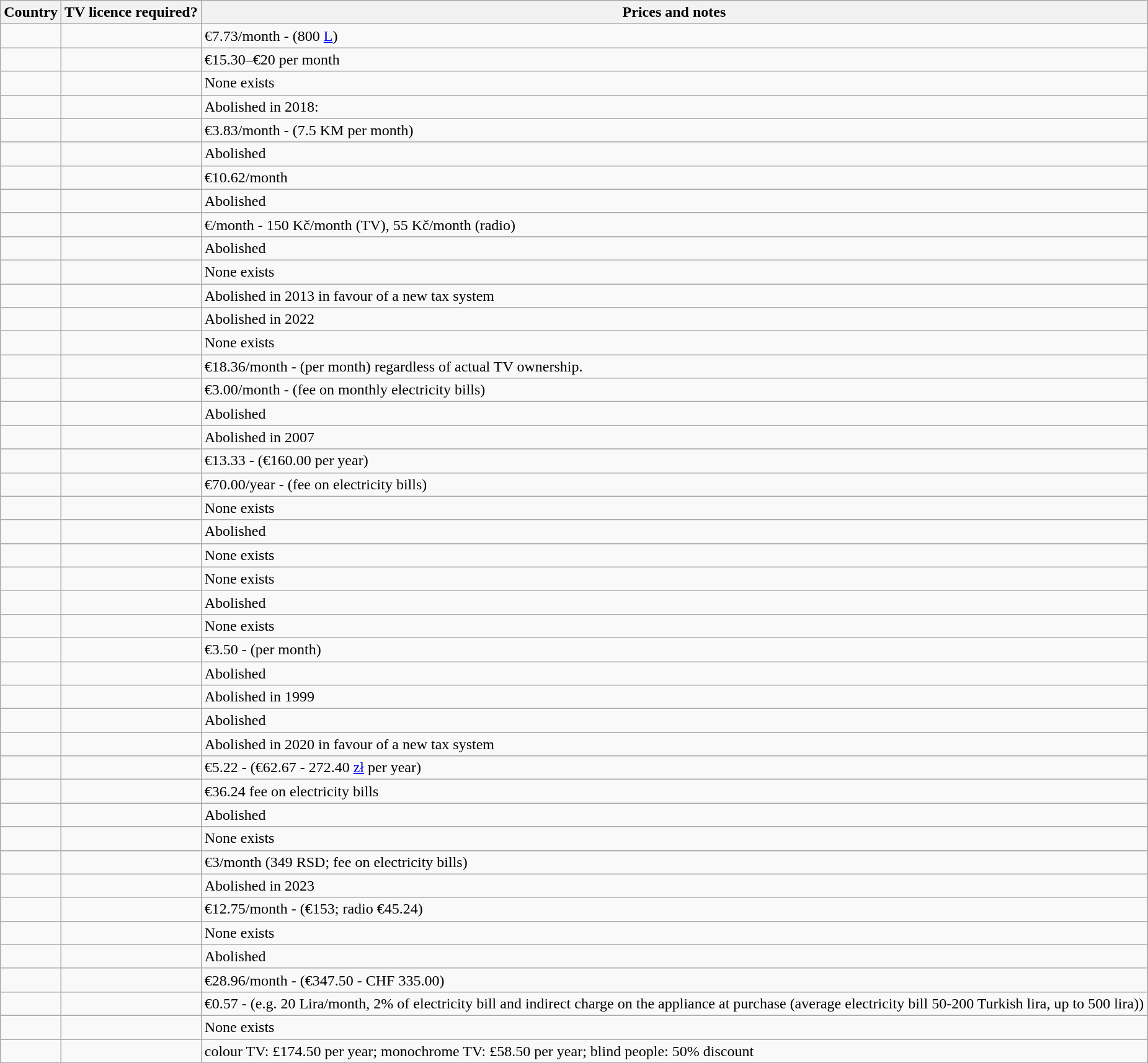<table class="sortable wikitable" style="text-align:left">
<tr>
<th>Country</th>
<th>TV licence required?</th>
<th class="unsortable">Prices and notes</th>
</tr>
<tr>
<td></td>
<td></td>
<td>€7.73/month - (800 <a href='#'>L</a>)</td>
</tr>
<tr>
<td></td>
<td></td>
<td>€15.30–€20 per month</td>
</tr>
<tr>
<td></td>
<td></td>
<td>None exists</td>
</tr>
<tr>
<td></td>
<td></td>
<td>Abolished in 2018: </td>
</tr>
<tr>
<td></td>
<td></td>
<td>€3.83/month - (7.5 KM per month)</td>
</tr>
<tr>
<td></td>
<td></td>
<td>Abolished</td>
</tr>
<tr>
<td></td>
<td></td>
<td>€10.62/month</td>
</tr>
<tr>
<td></td>
<td></td>
<td>Abolished</td>
</tr>
<tr>
<td></td>
<td></td>
<td>€/month - 150 Kč/month (TV), 55 Kč/month (radio)</td>
</tr>
<tr>
<td></td>
<td></td>
<td>Abolished</td>
</tr>
<tr>
<td></td>
<td></td>
<td>None exists</td>
</tr>
<tr>
<td></td>
<td></td>
<td>Abolished in 2013 in favour of a new tax system </td>
</tr>
<tr>
<td></td>
<td></td>
<td>Abolished in 2022</td>
</tr>
<tr>
<td></td>
<td></td>
<td>None exists</td>
</tr>
<tr>
<td></td>
<td></td>
<td>€18.36/month - (per month) regardless of actual TV ownership.</td>
</tr>
<tr>
<td></td>
<td></td>
<td>€3.00/month - (fee on monthly electricity bills)</td>
</tr>
<tr>
<td></td>
<td></td>
<td>Abolished</td>
</tr>
<tr>
<td></td>
<td></td>
<td>Abolished in 2007</td>
</tr>
<tr>
<td></td>
<td></td>
<td>€13.33 - (€160.00 per year)</td>
</tr>
<tr>
<td></td>
<td></td>
<td>€70.00/year - (fee on electricity bills)</td>
</tr>
<tr>
<td></td>
<td></td>
<td>None exists</td>
</tr>
<tr>
<td></td>
<td></td>
<td>Abolished</td>
</tr>
<tr>
<td></td>
<td></td>
<td>None exists</td>
</tr>
<tr>
<td></td>
<td></td>
<td>None exists</td>
</tr>
<tr>
<td></td>
<td></td>
<td>Abolished</td>
</tr>
<tr>
<td></td>
<td></td>
<td>None exists</td>
</tr>
<tr>
<td></td>
<td></td>
<td>€3.50 - (per month)</td>
</tr>
<tr>
<td></td>
<td></td>
<td>Abolished</td>
</tr>
<tr>
<td></td>
<td></td>
<td>Abolished in 1999</td>
</tr>
<tr>
<td></td>
<td></td>
<td>Abolished</td>
</tr>
<tr>
<td></td>
<td></td>
<td>Abolished in 2020 in favour of a new tax system</td>
</tr>
<tr>
<td></td>
<td></td>
<td>€5.22 - (€62.67 - 272.40 <a href='#'>zł</a> per year)</td>
</tr>
<tr>
<td></td>
<td></td>
<td>€36.24 fee on electricity bills</td>
</tr>
<tr>
<td></td>
<td></td>
<td>Abolished</td>
</tr>
<tr>
<td></td>
<td></td>
<td>None exists</td>
</tr>
<tr>
<td></td>
<td></td>
<td>€3/month (349 RSD; fee on electricity bills)</td>
</tr>
<tr>
<td></td>
<td></td>
<td>Abolished in 2023</td>
</tr>
<tr>
<td></td>
<td></td>
<td>€12.75/month - (€153; radio €45.24)</td>
</tr>
<tr>
<td></td>
<td></td>
<td>None exists</td>
</tr>
<tr>
<td></td>
<td></td>
<td>Abolished</td>
</tr>
<tr>
<td></td>
<td></td>
<td>€28.96/month - (€347.50 - CHF 335.00)</td>
</tr>
<tr>
<td></td>
<td></td>
<td>€0.57 - (e.g. 20 Lira/month, 2% of electricity bill and indirect charge on the appliance at purchase (average electricity bill 50-200 Turkish lira, up to 500 lira))</td>
</tr>
<tr>
<td></td>
<td></td>
<td>None exists</td>
</tr>
<tr>
<td></td>
<td></td>
<td>colour TV: £174.50 per year; monochrome TV: £58.50 per year; blind people: 50% discount</td>
</tr>
</table>
